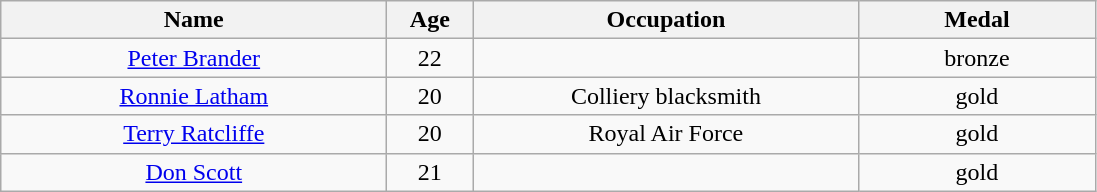<table class="wikitable" style="text-align: center">
<tr>
<th width=250>Name</th>
<th width=50>Age</th>
<th width=250>Occupation</th>
<th width=150>Medal</th>
</tr>
<tr>
<td><a href='#'>Peter Brander</a></td>
<td>22</td>
<td></td>
<td>bronze</td>
</tr>
<tr>
<td><a href='#'>Ronnie Latham</a></td>
<td>20</td>
<td>Colliery blacksmith</td>
<td>gold</td>
</tr>
<tr>
<td><a href='#'>Terry Ratcliffe</a></td>
<td>20</td>
<td>Royal Air Force</td>
<td>gold</td>
</tr>
<tr>
<td><a href='#'>Don Scott</a></td>
<td>21</td>
<td></td>
<td>gold</td>
</tr>
</table>
